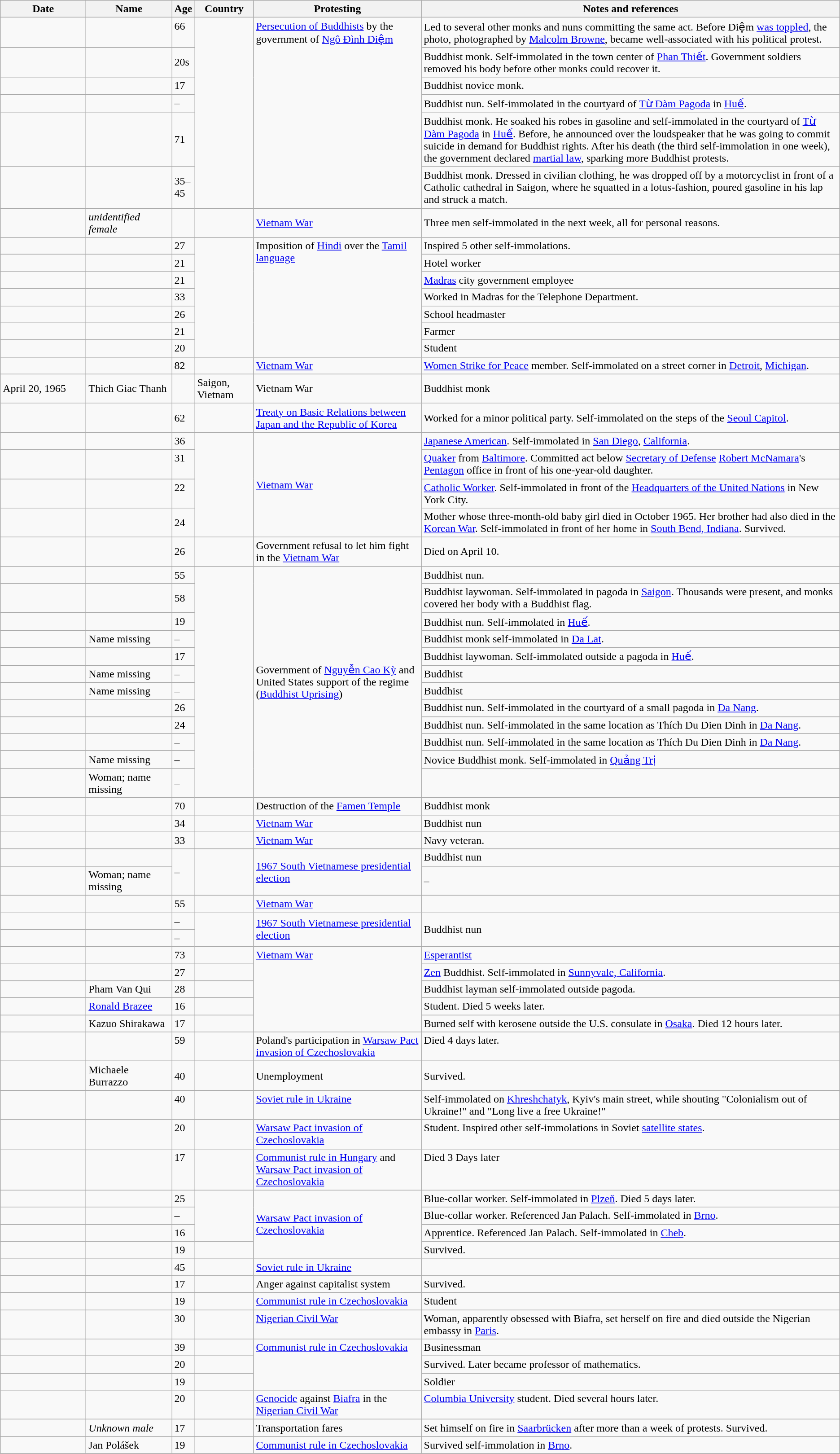<table class="wikitable sortable">
<tr>
<th style="width:120px;">Date</th>
<th style="width:120px;">Name</th>
<th style="width:20px;">Age</th>
<th style="width:80px;">Country</th>
<th style="width:20%;">Protesting</th>
<th>Notes and references</th>
</tr>
<tr valign="top">
<td></td>
<td></td>
<td>66</td>
<td rowspan="6"></td>
<td rowspan="6"><a href='#'>Persecution of Buddhists</a> by the government of <a href='#'>Ngô Đình Diệm</a></td>
<td>Led to several other monks and nuns committing the same act. Before Diệm <a href='#'>was toppled</a>, the photo, photographed by <a href='#'>Malcolm Browne</a>, became well-associated with his political protest.</td>
</tr>
<tr>
<td></td>
<td></td>
<td>20s</td>
<td>Buddhist monk. Self-immolated in the town center of <a href='#'>Phan Thiết</a>. Government soldiers removed his body before other monks could recover it.</td>
</tr>
<tr>
<td></td>
<td></td>
<td>17</td>
<td>Buddhist novice monk.</td>
</tr>
<tr>
<td></td>
<td></td>
<td>–</td>
<td>Buddhist nun. Self-immolated in the courtyard of <a href='#'>Từ Đàm Pagoda</a> in <a href='#'>Huế</a>.</td>
</tr>
<tr>
<td></td>
<td></td>
<td>71</td>
<td>Buddhist monk. He soaked his robes in gasoline and self-immolated in the courtyard of <a href='#'>Từ Đàm Pagoda</a> in <a href='#'>Huế</a>. Before, he announced over the loudspeaker that he was going to commit suicide in demand for Buddhist rights. After his death (the third self-immolation in one week), the government declared <a href='#'>martial law</a>, sparking more Buddhist protests.</td>
</tr>
<tr>
<td></td>
<td></td>
<td>35–45</td>
<td>Buddhist monk. Dressed in civilian clothing, he was dropped off by a motorcyclist in front of a Catholic cathedral in Saigon, where he squatted in a lotus-fashion, poured gasoline in his lap and struck a match.</td>
</tr>
<tr>
<td></td>
<td><em>unidentified female</em></td>
<td></td>
<td></td>
<td><a href='#'>Vietnam War</a></td>
<td>Three men self-immolated in the next week, all for personal reasons.</td>
</tr>
<tr valign="top">
<td></td>
<td></td>
<td>27</td>
<td rowspan="7"></td>
<td rowspan="7">Imposition of <a href='#'>Hindi</a> over the <a href='#'>Tamil language</a></td>
<td>Inspired 5 other self-immolations.</td>
</tr>
<tr>
<td></td>
<td></td>
<td>21</td>
<td>Hotel worker</td>
</tr>
<tr>
<td></td>
<td></td>
<td>21</td>
<td><a href='#'>Madras</a> city government employee</td>
</tr>
<tr>
<td></td>
<td></td>
<td>33</td>
<td>Worked in Madras for the Telephone Department.</td>
</tr>
<tr>
<td></td>
<td></td>
<td>26</td>
<td>School headmaster</td>
</tr>
<tr>
<td></td>
<td></td>
<td>21</td>
<td>Farmer</td>
</tr>
<tr>
<td></td>
<td></td>
<td>20</td>
<td>Student</td>
</tr>
<tr valign="top">
<td></td>
<td></td>
<td>82</td>
<td></td>
<td><a href='#'>Vietnam War</a></td>
<td><a href='#'>Women Strike for Peace</a> member. Self-immolated on a street corner in <a href='#'>Detroit</a>, <a href='#'>Michigan</a>.</td>
</tr>
<tr>
<td>April 20, 1965</td>
<td>Thich Giac Thanh</td>
<td></td>
<td>Saigon, Vietnam</td>
<td>Vietnam War</td>
<td>Buddhist monk</td>
</tr>
<tr>
<td></td>
<td></td>
<td>62</td>
<td></td>
<td><a href='#'>Treaty on Basic Relations between Japan and the Republic of Korea</a></td>
<td>Worked for a minor political party. Self-immolated on the steps of the <a href='#'>Seoul Capitol</a>.</td>
</tr>
<tr>
<td></td>
<td></td>
<td>36</td>
<td rowspan="4"></td>
<td rowspan="4"><a href='#'>Vietnam War</a></td>
<td><a href='#'>Japanese American</a>. Self-immolated in <a href='#'>San Diego</a>, <a href='#'>California</a>.</td>
</tr>
<tr valign="top">
<td></td>
<td></td>
<td>31</td>
<td><a href='#'>Quaker</a> from <a href='#'>Baltimore</a>. Committed act below <a href='#'>Secretary of Defense</a> <a href='#'>Robert McNamara</a>'s <a href='#'>Pentagon</a> office in front of his one-year-old daughter.</td>
</tr>
<tr valign="top">
<td></td>
<td></td>
<td>22</td>
<td><a href='#'>Catholic Worker</a>. Self-immolated in front of the <a href='#'>Headquarters of the United Nations</a> in New York City.</td>
</tr>
<tr>
<td></td>
<td></td>
<td>24</td>
<td>Mother whose three-month-old baby girl died in October 1965. Her brother had also died in the <a href='#'>Korean War</a>. Self-immolated in front of her home in <a href='#'>South Bend, Indiana</a>. Survived.</td>
</tr>
<tr>
<td></td>
<td></td>
<td>26</td>
<td></td>
<td>Government refusal to let him fight in the <a href='#'>Vietnam War</a></td>
<td>Died on April 10.</td>
</tr>
<tr>
<td></td>
<td></td>
<td>55</td>
<td rowspan="12"></td>
<td rowspan="12">Government of <a href='#'>Nguyễn Cao Kỳ</a> and United States support of the regime (<a href='#'>Buddhist Uprising</a>)</td>
<td>Buddhist nun.</td>
</tr>
<tr>
<td></td>
<td></td>
<td>58</td>
<td>Buddhist laywoman. Self-immolated in pagoda in <a href='#'>Saigon</a>. Thousands were present, and monks covered her body with a Buddhist flag.</td>
</tr>
<tr>
<td></td>
<td></td>
<td>19</td>
<td>Buddhist nun. Self-immolated in <a href='#'>Huế</a>.</td>
</tr>
<tr>
<td></td>
<td>Name missing</td>
<td>–</td>
<td>Buddhist monk self-immolated in <a href='#'>Da Lat</a>.</td>
</tr>
<tr>
<td></td>
<td></td>
<td>17</td>
<td>Buddhist laywoman. Self-immolated outside a pagoda in <a href='#'>Huế</a>.</td>
</tr>
<tr>
<td></td>
<td>Name missing</td>
<td>–</td>
<td>Buddhist</td>
</tr>
<tr>
<td></td>
<td>Name missing</td>
<td>–</td>
<td>Buddhist</td>
</tr>
<tr>
<td></td>
<td></td>
<td>26</td>
<td>Buddhist nun. Self-immolated in the courtyard of a small pagoda in <a href='#'>Da Nang</a>.</td>
</tr>
<tr>
<td></td>
<td></td>
<td>24</td>
<td>Buddhist nun. Self-immolated in the same location as Thích Du Dien Dinh in <a href='#'>Da Nang</a>.</td>
</tr>
<tr>
<td></td>
<td></td>
<td>–</td>
<td>Buddhist nun. Self-immolated in the same location as Thích Du Dien Dinh in <a href='#'>Da Nang</a>.</td>
</tr>
<tr>
<td></td>
<td>Name missing</td>
<td>–</td>
<td>Novice Buddhist monk. Self-immolated in <a href='#'>Quảng Trị</a></td>
</tr>
<tr>
<td></td>
<td>Woman; name missing</td>
<td>–</td>
<td></td>
</tr>
<tr valign="top">
<td></td>
<td></td>
<td>70</td>
<td></td>
<td>Destruction of the <a href='#'>Famen Temple</a></td>
<td>Buddhist monk</td>
</tr>
<tr valign="top">
<td></td>
<td></td>
<td>34</td>
<td></td>
<td><a href='#'>Vietnam War</a></td>
<td>Buddhist nun</td>
</tr>
<tr>
<td></td>
<td></td>
<td>33</td>
<td></td>
<td><a href='#'>Vietnam War</a></td>
<td>Navy veteran.</td>
</tr>
<tr>
<td></td>
<td></td>
<td rowspan="2">–</td>
<td rowspan="2"></td>
<td rowspan="2"><a href='#'>1967 South Vietnamese presidential election</a></td>
<td>Buddhist nun</td>
</tr>
<tr>
<td></td>
<td>Woman; name missing</td>
<td>–</td>
</tr>
<tr valign="top">
<td></td>
<td></td>
<td>55</td>
<td></td>
<td><a href='#'>Vietnam War</a></td>
<td></td>
</tr>
<tr>
<td></td>
<td></td>
<td>–</td>
<td rowspan="2"></td>
<td rowspan="2"><a href='#'>1967 South Vietnamese presidential election</a></td>
<td rowspan="2">Buddhist nun</td>
</tr>
<tr>
<td></td>
<td></td>
<td>–</td>
</tr>
<tr valign="top">
<td></td>
<td></td>
<td>73</td>
<td></td>
<td rowspan="5"><a href='#'>Vietnam War</a></td>
<td><a href='#'>Esperantist</a></td>
</tr>
<tr>
<td></td>
<td></td>
<td>27</td>
<td></td>
<td><a href='#'>Zen</a> Buddhist. Self-immolated in <a href='#'>Sunnyvale, California</a>.</td>
</tr>
<tr>
<td></td>
<td>Pham Van Qui</td>
<td>28</td>
<td></td>
<td>Buddhist layman self-immolated outside pagoda.</td>
</tr>
<tr>
<td></td>
<td><a href='#'>Ronald Brazee</a></td>
<td>16</td>
<td></td>
<td>Student. Died 5 weeks later.</td>
</tr>
<tr>
<td></td>
<td>Kazuo Shirakawa</td>
<td>17</td>
<td></td>
<td>Burned self with kerosene outside the U.S. consulate in <a href='#'>Osaka</a>. Died 12 hours later.</td>
</tr>
<tr valign="top">
<td></td>
<td></td>
<td>59</td>
<td></td>
<td>Poland's participation in <a href='#'>Warsaw Pact invasion of Czechoslovakia</a></td>
<td>Died 4 days later.</td>
</tr>
<tr>
<td></td>
<td>Michaele Burrazzo</td>
<td>40</td>
<td></td>
<td>Unemployment</td>
<td>Survived.</td>
</tr>
<tr>
</tr>
<tr valign="top">
<td></td>
<td></td>
<td>40</td>
<td></td>
<td><a href='#'>Soviet rule in Ukraine</a></td>
<td>Self-immolated on <a href='#'>Khreshchatyk</a>, Kyiv's main street, while shouting "Colonialism out of Ukraine!" and "Long live a free Ukraine!"</td>
</tr>
<tr valign="top">
<td></td>
<td></td>
<td>20</td>
<td></td>
<td><a href='#'>Warsaw Pact invasion of Czechoslovakia</a></td>
<td>Student. Inspired other self-immolations in Soviet <a href='#'>satellite states</a>.</td>
</tr>
<tr valign="top">
<td></td>
<td></td>
<td>17</td>
<td></td>
<td><a href='#'>Communist rule in Hungary</a> and <a href='#'>Warsaw Pact invasion of Czechoslovakia</a></td>
<td>Died 3 Days later</td>
</tr>
<tr>
<td></td>
<td></td>
<td>25</td>
<td rowspan="3"></td>
<td rowspan="4"><a href='#'>Warsaw Pact invasion of Czechoslovakia</a></td>
<td>Blue-collar worker. Self-immolated in <a href='#'>Plzeň</a>. Died 5 days later.</td>
</tr>
<tr>
<td></td>
<td></td>
<td>–</td>
<td>Blue-collar worker. Referenced Jan Palach. Self-immolated in <a href='#'>Brno</a>.</td>
</tr>
<tr>
<td></td>
<td></td>
<td>16</td>
<td>Apprentice. Referenced Jan Palach. Self-immolated in <a href='#'>Cheb</a>.</td>
</tr>
<tr>
<td></td>
<td></td>
<td>19</td>
<td></td>
<td>Survived.</td>
</tr>
<tr>
<td></td>
<td></td>
<td>45</td>
<td></td>
<td><a href='#'>Soviet rule in Ukraine</a></td>
<td></td>
</tr>
<tr>
<td></td>
<td></td>
<td>17</td>
<td></td>
<td>Anger against capitalist system</td>
<td>Survived.</td>
</tr>
<tr valign="top">
<td></td>
<td></td>
<td>19</td>
<td></td>
<td><a href='#'>Communist rule in Czechoslovakia</a></td>
<td>Student</td>
</tr>
<tr valign="top">
<td></td>
<td></td>
<td>30</td>
<td></td>
<td><a href='#'>Nigerian Civil War</a></td>
<td>Woman, apparently obsessed with Biafra, set herself on fire and died outside the Nigerian embassy in <a href='#'>Paris</a>.</td>
</tr>
<tr valign="top">
<td></td>
<td></td>
<td>39</td>
<td></td>
<td rowspan="3"><a href='#'>Communist rule in Czechoslovakia</a></td>
<td>Businessman</td>
</tr>
<tr valign="top">
<td></td>
<td></td>
<td>20</td>
<td></td>
<td>Survived. Later became professor of mathematics.</td>
</tr>
<tr valign="top">
<td></td>
<td></td>
<td>19</td>
<td></td>
<td>Soldier</td>
</tr>
<tr valign="top">
<td></td>
<td></td>
<td>20</td>
<td></td>
<td><a href='#'>Genocide</a> against <a href='#'>Biafra</a> in the <a href='#'>Nigerian Civil War</a></td>
<td><a href='#'>Columbia University</a> student. Died several hours later.</td>
</tr>
<tr>
<td></td>
<td><em>Unknown male</em></td>
<td>17</td>
<td></td>
<td>Transportation fares</td>
<td>Set himself on fire in <a href='#'>Saarbrücken</a> after more than a week of protests. Survived.</td>
</tr>
<tr>
<td></td>
<td>Jan Polášek</td>
<td>19</td>
<td></td>
<td><a href='#'>Communist rule in Czechoslovakia</a></td>
<td>Survived self-immolation in <a href='#'>Brno</a>.</td>
</tr>
</table>
